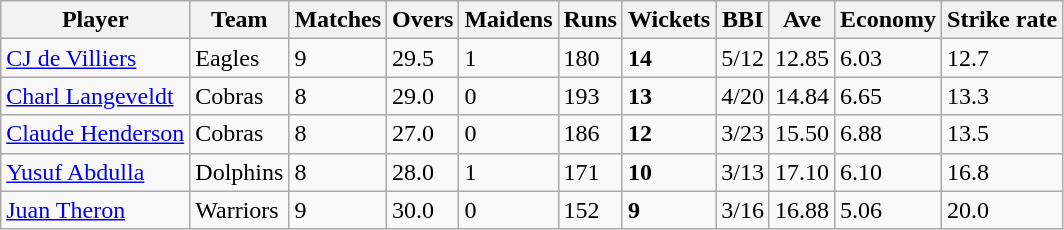<table class="wikitable">
<tr>
<th>Player</th>
<th>Team</th>
<th>Matches</th>
<th>Overs</th>
<th>Maidens</th>
<th>Runs</th>
<th>Wickets</th>
<th>BBI</th>
<th>Ave</th>
<th>Economy</th>
<th>Strike rate</th>
</tr>
<tr>
<td> <a href='#'>CJ de Villiers</a></td>
<td>Eagles</td>
<td>9</td>
<td>29.5</td>
<td>1</td>
<td>180</td>
<td><strong>14</strong></td>
<td>5/12</td>
<td>12.85</td>
<td>6.03</td>
<td>12.7</td>
</tr>
<tr>
<td> <a href='#'>Charl Langeveldt</a></td>
<td>Cobras</td>
<td>8</td>
<td>29.0</td>
<td>0</td>
<td>193</td>
<td><strong>13</strong></td>
<td>4/20</td>
<td>14.84</td>
<td>6.65</td>
<td>13.3</td>
</tr>
<tr>
<td> <a href='#'>Claude Henderson</a></td>
<td>Cobras</td>
<td>8</td>
<td>27.0</td>
<td>0</td>
<td>186</td>
<td><strong>12</strong></td>
<td>3/23</td>
<td>15.50</td>
<td>6.88</td>
<td>13.5</td>
</tr>
<tr>
<td> <a href='#'>Yusuf Abdulla</a></td>
<td>Dolphins</td>
<td>8</td>
<td>28.0</td>
<td>1</td>
<td>171</td>
<td><strong>10</strong></td>
<td>3/13</td>
<td>17.10</td>
<td>6.10</td>
<td>16.8</td>
</tr>
<tr>
<td> <a href='#'>Juan Theron</a></td>
<td>Warriors</td>
<td>9</td>
<td>30.0</td>
<td>0</td>
<td>152</td>
<td><strong>9</strong></td>
<td>3/16</td>
<td>16.88</td>
<td>5.06</td>
<td>20.0</td>
</tr>
</table>
